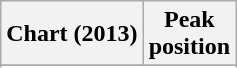<table class="wikitable sortable plainrowheaders" style="text-align:center">
<tr>
<th scope="col">Chart (2013)</th>
<th scope="col">Peak<br> position</th>
</tr>
<tr>
</tr>
<tr>
</tr>
</table>
